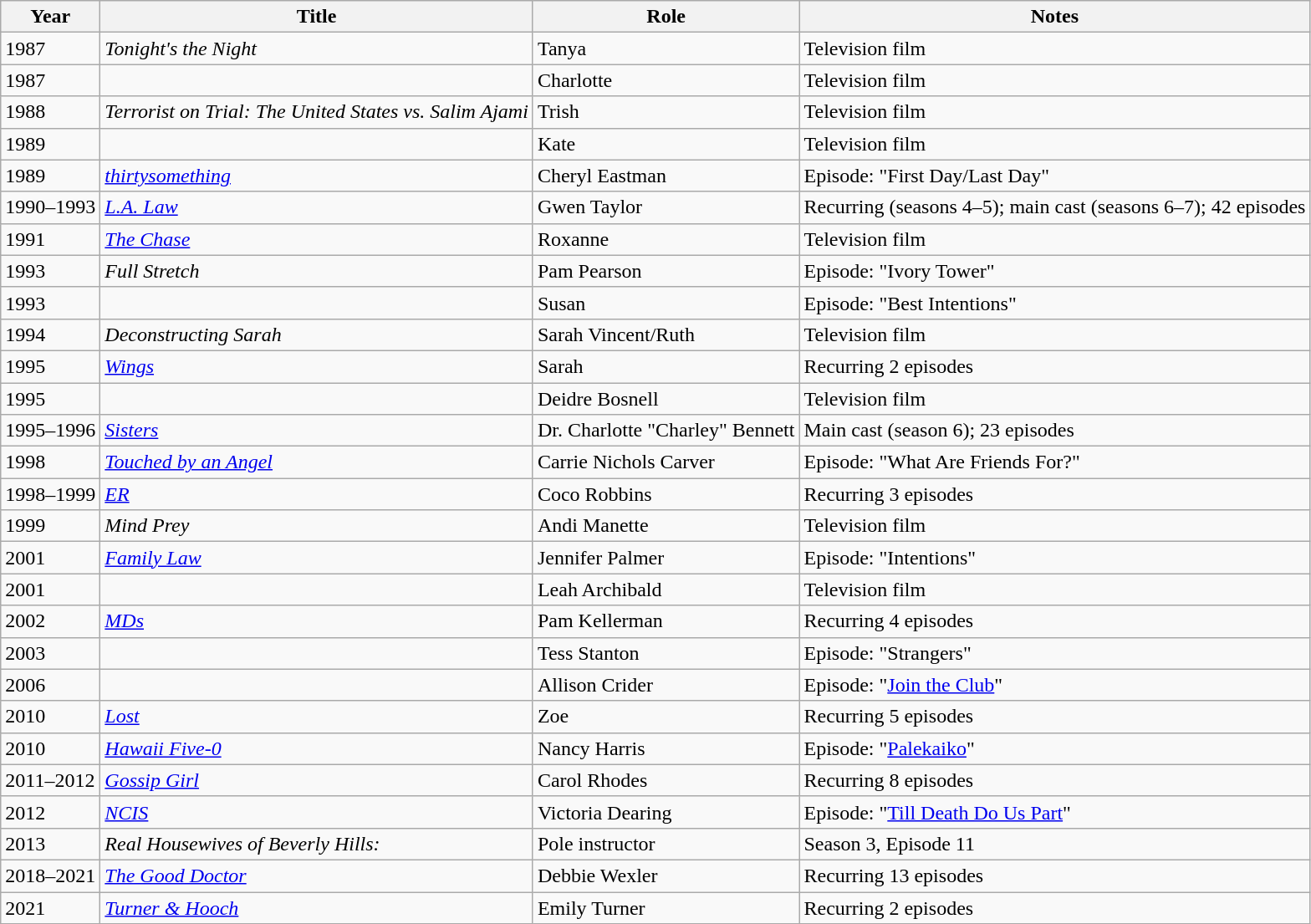<table class="wikitable sortable">
<tr>
<th>Year</th>
<th>Title</th>
<th>Role</th>
<th class="unsortable">Notes</th>
</tr>
<tr>
<td>1987</td>
<td><em>Tonight's the Night</em></td>
<td>Tanya</td>
<td>Television film</td>
</tr>
<tr>
<td>1987</td>
<td><em></em></td>
<td>Charlotte</td>
<td>Television film</td>
</tr>
<tr>
<td>1988</td>
<td><em>Terrorist on Trial: The United States vs. Salim Ajami</em></td>
<td>Trish</td>
<td>Television film</td>
</tr>
<tr>
<td>1989</td>
<td><em></em></td>
<td>Kate</td>
<td>Television film</td>
</tr>
<tr>
<td>1989</td>
<td><em><a href='#'>thirtysomething</a></em></td>
<td>Cheryl Eastman</td>
<td>Episode: "First Day/Last Day"</td>
</tr>
<tr>
<td>1990–1993</td>
<td><em><a href='#'>L.A. Law</a></em></td>
<td>Gwen Taylor</td>
<td>Recurring (seasons 4–5); main cast (seasons 6–7); 42 episodes</td>
</tr>
<tr>
<td>1991</td>
<td><em><a href='#'>The Chase</a></em></td>
<td>Roxanne</td>
<td>Television film</td>
</tr>
<tr>
<td>1993</td>
<td><em>Full Stretch</em></td>
<td>Pam Pearson</td>
<td>Episode: "Ivory Tower"</td>
</tr>
<tr>
<td>1993</td>
<td><em></em></td>
<td>Susan</td>
<td>Episode: "Best Intentions"</td>
</tr>
<tr>
<td>1994</td>
<td><em>Deconstructing Sarah</em></td>
<td>Sarah Vincent/Ruth</td>
<td>Television film</td>
</tr>
<tr>
<td>1995</td>
<td><em><a href='#'>Wings</a></em></td>
<td>Sarah</td>
<td>Recurring 2 episodes</td>
</tr>
<tr>
<td>1995</td>
<td><em></em></td>
<td>Deidre Bosnell</td>
<td>Television film</td>
</tr>
<tr>
<td>1995–1996</td>
<td><em><a href='#'>Sisters</a></em></td>
<td>Dr. Charlotte "Charley" Bennett</td>
<td>Main cast (season 6); 23 episodes</td>
</tr>
<tr>
<td>1998</td>
<td><em><a href='#'>Touched by an Angel</a></em></td>
<td>Carrie Nichols Carver</td>
<td>Episode: "What Are Friends For?"</td>
</tr>
<tr>
<td>1998–1999</td>
<td><em><a href='#'>ER</a></em></td>
<td>Coco Robbins</td>
<td>Recurring 3 episodes</td>
</tr>
<tr>
<td>1999</td>
<td><em>Mind Prey</em></td>
<td>Andi Manette</td>
<td>Television film</td>
</tr>
<tr>
<td>2001</td>
<td><em><a href='#'>Family Law</a></em></td>
<td>Jennifer Palmer</td>
<td>Episode: "Intentions"</td>
</tr>
<tr>
<td>2001</td>
<td><em></em></td>
<td>Leah Archibald</td>
<td>Television film</td>
</tr>
<tr>
<td>2002</td>
<td><em><a href='#'>MDs</a></em></td>
<td>Pam Kellerman</td>
<td>Recurring 4 episodes</td>
</tr>
<tr>
<td>2003</td>
<td><em></em></td>
<td>Tess Stanton</td>
<td>Episode: "Strangers"</td>
</tr>
<tr>
<td>2006</td>
<td><em></em></td>
<td>Allison Crider</td>
<td>Episode: "<a href='#'>Join the Club</a>"</td>
</tr>
<tr>
<td>2010</td>
<td><em><a href='#'>Lost</a></em></td>
<td>Zoe</td>
<td>Recurring 5 episodes</td>
</tr>
<tr>
<td>2010</td>
<td><em><a href='#'>Hawaii Five-0</a></em></td>
<td>Nancy Harris</td>
<td>Episode: "<a href='#'>Palekaiko</a>"</td>
</tr>
<tr>
<td>2011–2012</td>
<td><em><a href='#'>Gossip Girl</a></em></td>
<td>Carol Rhodes</td>
<td>Recurring 8 episodes</td>
</tr>
<tr>
<td>2012</td>
<td><em><a href='#'>NCIS</a></em></td>
<td>Victoria Dearing</td>
<td>Episode: "<a href='#'>Till Death Do Us Part</a>"</td>
</tr>
<tr>
<td>2013</td>
<td><em>Real Housewives of Beverly Hills:</em></td>
<td>Pole instructor</td>
<td>Season 3, Episode 11</td>
</tr>
<tr>
<td>2018–2021</td>
<td><em><a href='#'>The Good Doctor</a></em></td>
<td>Debbie Wexler</td>
<td>Recurring 13 episodes</td>
</tr>
<tr>
<td>2021</td>
<td><em><a href='#'>Turner & Hooch</a></em></td>
<td>Emily Turner</td>
<td>Recurring 2 episodes</td>
</tr>
</table>
